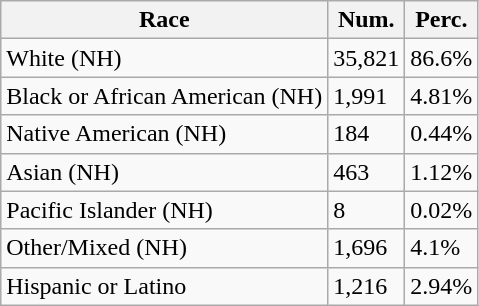<table class="wikitable">
<tr>
<th>Race</th>
<th>Num.</th>
<th>Perc.</th>
</tr>
<tr>
<td>White (NH)</td>
<td>35,821</td>
<td>86.6%</td>
</tr>
<tr>
<td>Black or African American (NH)</td>
<td>1,991</td>
<td>4.81%</td>
</tr>
<tr>
<td>Native American (NH)</td>
<td>184</td>
<td>0.44%</td>
</tr>
<tr>
<td>Asian (NH)</td>
<td>463</td>
<td>1.12%</td>
</tr>
<tr>
<td>Pacific Islander (NH)</td>
<td>8</td>
<td>0.02%</td>
</tr>
<tr>
<td>Other/Mixed (NH)</td>
<td>1,696</td>
<td>4.1%</td>
</tr>
<tr>
<td>Hispanic or Latino</td>
<td>1,216</td>
<td>2.94%</td>
</tr>
</table>
